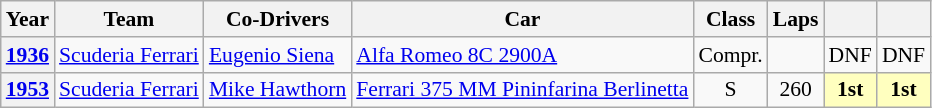<table class="wikitable" style="text-align:center; font-size:90%">
<tr>
<th>Year</th>
<th>Team</th>
<th>Co-Drivers</th>
<th>Car</th>
<th>Class</th>
<th>Laps</th>
<th></th>
<th></th>
</tr>
<tr>
<th><a href='#'>1936</a></th>
<td align="left"nowrap> <a href='#'>Scuderia Ferrari</a></td>
<td align="left"nowrap> <a href='#'>Eugenio Siena</a></td>
<td align="left"nowrap><a href='#'>Alfa Romeo 8C 2900A</a></td>
<td>Compr.</td>
<td></td>
<td>DNF</td>
<td>DNF</td>
</tr>
<tr>
<th><a href='#'>1953</a></th>
<td align="left"nowrap> <a href='#'>Scuderia Ferrari</a></td>
<td align="left"nowrap> <a href='#'>Mike Hawthorn</a></td>
<td align="left"nowrap><a href='#'>Ferrari 375 MM Pininfarina Berlinetta</a></td>
<td>S</td>
<td>260</td>
<td style="background:#ffffbf;"><strong>1st</strong></td>
<td style="background:#ffffbf;"><strong>1st</strong></td>
</tr>
</table>
